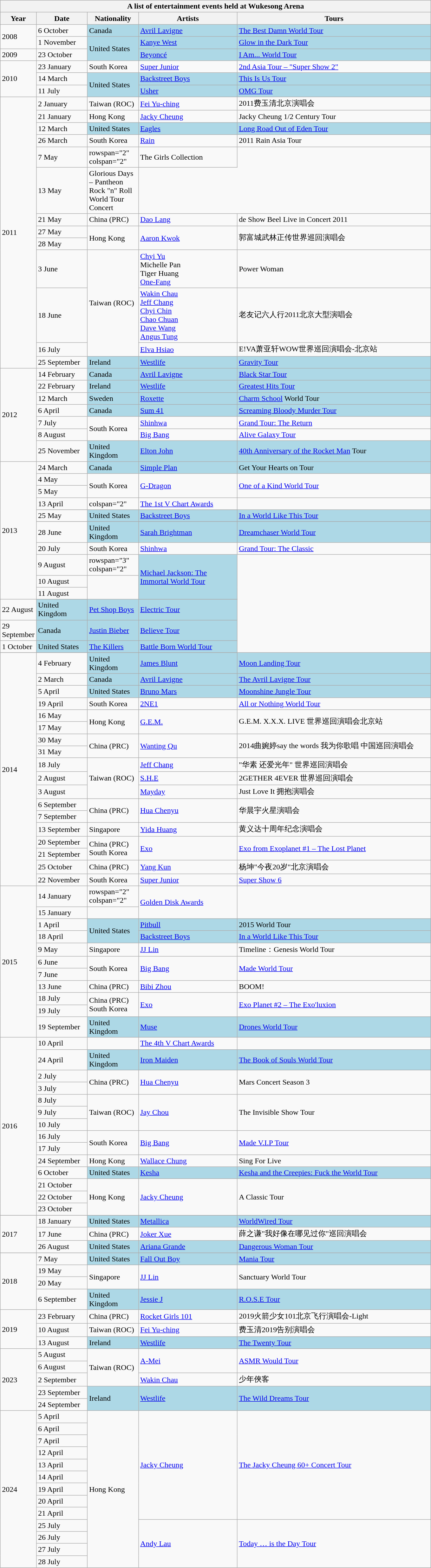<table class="wikitable sortable">
<tr>
<th colspan=5>A list of entertainment events held at Wukesong Arena</th>
</tr>
<tr>
<th width=50>Year</th>
<th width=100>Date</th>
<th width=100>Nationality</th>
<th width=200>Artists</th>
<th width=400>Tours</th>
</tr>
<tr>
<td rowspan="2">2008</td>
<td>6 October</td>
<td style="background:lightblue;">Canada</td>
<td style="background:lightblue;"><a href='#'>Avril Lavigne</a></td>
<td style="background:lightblue;"><a href='#'>The Best Damn World Tour</a></td>
</tr>
<tr>
<td>1 November</td>
<td rowspan="2" style="background:lightblue;">United States</td>
<td style="background:lightblue;"><a href='#'>Kanye West</a></td>
<td style="background:lightblue;"><a href='#'>Glow in the Dark Tour</a></td>
</tr>
<tr>
<td>2009</td>
<td>23 October</td>
<td style="background:lightblue;"><a href='#'>Beyoncé</a></td>
<td style="background:lightblue;"><a href='#'>I Am... World Tour</a></td>
</tr>
<tr>
<td rowspan="3">2010</td>
<td>23 January</td>
<td>South Korea</td>
<td><a href='#'>Super Junior</a></td>
<td><a href='#'>2nd Asia Tour – "Super Show 2"</a></td>
</tr>
<tr>
<td>14 March</td>
<td rowspan="2" style="background:lightblue;">United States</td>
<td style="background:lightblue;"><a href='#'>Backstreet Boys</a></td>
<td style="background:lightblue;"><a href='#'>This Is Us Tour</a></td>
</tr>
<tr>
<td>11 July</td>
<td style="background:lightblue;"><a href='#'>Usher</a></td>
<td style="background:lightblue;"><a href='#'>OMG Tour</a></td>
</tr>
<tr>
<td rowspan="13">2011</td>
<td>2 January</td>
<td>Taiwan (ROC)</td>
<td><a href='#'>Fei Yu-ching</a></td>
<td>2011费玉清北京演唱会</td>
</tr>
<tr>
<td>21 January</td>
<td>Hong Kong</td>
<td><a href='#'>Jacky Cheung</a></td>
<td>Jacky Cheung 1/2 Century Tour</td>
</tr>
<tr>
<td>12 March</td>
<td style="background:lightblue;">United States</td>
<td style="background:lightblue;"><a href='#'>Eagles</a></td>
<td style="background:lightblue;"><a href='#'>Long Road Out of Eden Tour</a></td>
</tr>
<tr>
<td>26 March</td>
<td>South Korea</td>
<td><a href='#'>Rain</a></td>
<td>2011 Rain Asia Tour</td>
</tr>
<tr>
<td>7 May</td>
<td>rowspan="2" colspan="2" </td>
<td>The Girls Collection</td>
</tr>
<tr>
<td>13 May</td>
<td>Glorious Days – Pantheon Rock "n" Roll World Tour Concert</td>
</tr>
<tr>
<td>21 May</td>
<td>China (PRC)</td>
<td><a href='#'>Dao Lang</a></td>
<td>de Show Beel Live in Concert 2011</td>
</tr>
<tr>
<td>27 May</td>
<td rowspan="2">Hong Kong</td>
<td rowspan="2"><a href='#'>Aaron Kwok</a></td>
<td rowspan="2">郭富城武林正传世界巡回演唱会</td>
</tr>
<tr>
<td>28 May</td>
</tr>
<tr>
<td>3 June</td>
<td rowspan="3">Taiwan (ROC)</td>
<td><a href='#'>Chyi Yu</a><br>Michelle Pan<br>Tiger Huang<br><a href='#'>One-Fang</a></td>
<td>Power Woman</td>
</tr>
<tr>
<td>18 June</td>
<td><a href='#'>Wakin Chau</a><br><a href='#'>Jeff Chang</a><br><a href='#'>Chyi Chin</a><br><a href='#'>Chao Chuan</a><br><a href='#'>Dave Wang</a><br><a href='#'>Angus Tung</a></td>
<td>老友记六人行2011北京大型演唱会</td>
</tr>
<tr>
<td>16 July</td>
<td><a href='#'>Elva Hsiao</a></td>
<td>E!VA萧亚轩WOW世界巡回演唱会-北京站</td>
</tr>
<tr>
<td>25 September</td>
<td style="background:lightblue;">Ireland</td>
<td style="background:lightblue;"><a href='#'>Westlife</a></td>
<td style="background:lightblue;"><a href='#'>Gravity Tour</a></td>
</tr>
<tr>
<td rowspan="7">2012</td>
<td>14 February</td>
<td style="background:lightblue;">Canada</td>
<td style="background:lightblue;"><a href='#'>Avril Lavigne</a></td>
<td style="background:lightblue;"><a href='#'>Black Star Tour</a></td>
</tr>
<tr>
<td>22 February</td>
<td style="background:lightblue;">Ireland</td>
<td style="background:lightblue;"><a href='#'>Westlife</a></td>
<td style="background:lightblue;"><a href='#'>Greatest Hits Tour</a></td>
</tr>
<tr>
<td>12 March</td>
<td style="background:lightblue;">Sweden</td>
<td style="background:lightblue;"><a href='#'>Roxette</a></td>
<td style="background:lightblue;"><a href='#'>Charm School</a> World Tour</td>
</tr>
<tr>
<td>6 April</td>
<td style="background:lightblue;">Canada</td>
<td style="background:lightblue;"><a href='#'>Sum 41</a></td>
<td style="background:lightblue;"><a href='#'>Screaming Bloody Murder Tour</a></td>
</tr>
<tr>
<td>7 July</td>
<td rowspan="2">South Korea</td>
<td><a href='#'>Shinhwa</a></td>
<td><a href='#'>Grand Tour: The Return</a></td>
</tr>
<tr>
<td>8 August</td>
<td><a href='#'>Big Bang</a></td>
<td><a href='#'>Alive Galaxy Tour</a></td>
</tr>
<tr>
<td>25 November</td>
<td style="background:lightblue;">United Kingdom</td>
<td style="background:lightblue;"><a href='#'>Elton John</a></td>
<td style="background:lightblue;"><a href='#'>40th Anniversary of the Rocket Man</a> Tour</td>
</tr>
<tr>
<td rowspan="13">2013</td>
<td>24 March</td>
<td style="background:lightblue;">Canada</td>
<td style="background:lightblue;"><a href='#'>Simple Plan</a></td>
<td style="background:lightblue;">Get Your Hearts on Tour</td>
</tr>
<tr>
<td>4 May</td>
<td rowspan="2">South Korea</td>
<td rowspan="2"><a href='#'>G-Dragon</a></td>
<td rowspan="2"><a href='#'>One of a Kind World Tour</a></td>
</tr>
<tr>
<td>5 May</td>
</tr>
<tr>
<td>13 April</td>
<td>colspan="2" </td>
<td><a href='#'>The 1st V Chart Awards</a></td>
</tr>
<tr>
</tr>
<tr>
<td>25 May</td>
<td style="background:lightblue;">United States</td>
<td style="background:lightblue;"><a href='#'>Backstreet Boys</a></td>
<td style="background:lightblue;"><a href='#'>In a World Like This Tour</a></td>
</tr>
<tr>
</tr>
<tr>
<td>28 June</td>
<td style="background:lightblue;">United Kingdom</td>
<td style="background:lightblue;"><a href='#'>Sarah Brightman</a></td>
<td style="background:lightblue;"><a href='#'>Dreamchaser World Tour</a></td>
</tr>
<tr>
<td>20 July</td>
<td>South Korea</td>
<td><a href='#'>Shinhwa</a></td>
<td><a href='#'>Grand Tour: The Classic</a></td>
</tr>
<tr>
<td>9 August</td>
<td>rowspan="3" colspan="2" </td>
<td style="background:lightblue;" rowspan="3"><a href='#'>Michael Jackson: The Immortal World Tour</a></td>
</tr>
<tr>
<td>10 August</td>
</tr>
<tr>
<td>11 August</td>
</tr>
<tr>
</tr>
<tr>
<td>22 August</td>
<td style="background:lightblue;">United Kingdom</td>
<td style="background:lightblue;"><a href='#'>Pet Shop Boys</a></td>
<td style="background:lightblue;"><a href='#'>Electric Tour</a></td>
</tr>
<tr>
<td>29 September</td>
<td style="background:lightblue;">Canada</td>
<td style="background:lightblue;"><a href='#'>Justin Bieber</a></td>
<td style="background:lightblue;"><a href='#'>Believe Tour</a></td>
</tr>
<tr>
<td>1 October</td>
<td style="background:lightblue;">United States</td>
<td style="background:lightblue;"><a href='#'>The Killers</a></td>
<td style="background:lightblue;"><a href='#'>Battle Born World Tour</a></td>
</tr>
<tr>
</tr>
<tr>
<td rowspan="18">2014</td>
<td>4 February</td>
<td style="background:lightblue;">United Kingdom</td>
<td style="background:lightblue;"><a href='#'>James Blunt</a></td>
<td style="background:lightblue;"><a href='#'>Moon Landing Tour</a></td>
</tr>
<tr>
<td>2 March</td>
<td style="background:lightblue;">Canada</td>
<td style="background:lightblue;"><a href='#'>Avril Lavigne</a></td>
<td style="background:lightblue;"><a href='#'>The Avril Lavigne Tour</a></td>
</tr>
<tr>
<td>5 April</td>
<td style="background:lightblue;">United States</td>
<td style="background:lightblue;"><a href='#'>Bruno Mars</a></td>
<td style="background:lightblue;"><a href='#'>Moonshine Jungle Tour</a></td>
</tr>
<tr>
<td>19 April</td>
<td>South Korea</td>
<td><a href='#'>2NE1</a></td>
<td><a href='#'>All or Nothing World Tour</a></td>
</tr>
<tr>
<td>16 May</td>
<td rowspan="2">Hong Kong</td>
<td rowspan="2"><a href='#'>G.E.M.</a></td>
<td rowspan="2">G.E.M. X.X.X. LIVE 世界巡回演唱会北京站</td>
</tr>
<tr>
<td>17 May</td>
</tr>
<tr>
<td>30 May</td>
<td rowspan="2">China (PRC)</td>
<td rowspan="2"><a href='#'>Wanting Qu</a></td>
<td rowspan="2">2014曲婉婷say the words 我为你歌唱 中国巡回演唱会</td>
</tr>
<tr>
<td>31 May</td>
</tr>
<tr>
<td>18 July</td>
<td rowspan="3">Taiwan (ROC)</td>
<td><a href='#'>Jeff Chang</a></td>
<td>"华素 还爱光年" 世界巡回演唱会</td>
</tr>
<tr>
<td>2 August</td>
<td><a href='#'>S.H.E</a></td>
<td>2GETHER 4EVER 世界巡回演唱会</td>
</tr>
<tr>
<td>3 August</td>
<td><a href='#'>Mayday</a></td>
<td>Just Love It 拥抱演唱会</td>
</tr>
<tr>
<td>6 September</td>
<td rowspan="2">China (PRC)</td>
<td rowspan="2"><a href='#'>Hua Chenyu</a></td>
<td rowspan="2">华晨宇火星演唱会</td>
</tr>
<tr>
<td>7 September</td>
</tr>
<tr>
<td>13 September</td>
<td>Singapore</td>
<td><a href='#'>Yida Huang</a></td>
<td>黄义达十周年纪念演唱会</td>
</tr>
<tr>
<td>20 September</td>
<td rowspan="2">China (PRC)<br>South Korea</td>
<td rowspan="2"><a href='#'>Exo</a></td>
<td rowspan="2"><a href='#'>Exo from Exoplanet #1 – The Lost Planet</a></td>
</tr>
<tr>
<td>21 September</td>
</tr>
<tr>
<td>25 October</td>
<td>China (PRC)</td>
<td><a href='#'>Yang Kun</a></td>
<td>杨坤"今夜20岁"北京演唱会</td>
</tr>
<tr>
<td>22 November</td>
<td>South Korea</td>
<td><a href='#'>Super Junior</a></td>
<td><a href='#'>Super Show 6</a></td>
</tr>
<tr>
<td rowspan="11">2015</td>
<td>14 January</td>
<td>rowspan="2" colspan="2" </td>
<td rowspan="2"><a href='#'>Golden Disk Awards</a></td>
</tr>
<tr>
<td>15 January</td>
</tr>
<tr>
<td>1 April</td>
<td rowspan="2" style="background:lightblue;">United States</td>
<td style="background:lightblue;"><a href='#'>Pitbull</a></td>
<td style="background:lightblue;">2015 World Tour</td>
</tr>
<tr>
<td>18 April</td>
<td style="background:lightblue;"><a href='#'>Backstreet Boys</a></td>
<td style="background:lightblue;"><a href='#'>In a World Like This Tour</a></td>
</tr>
<tr>
<td>9 May</td>
<td>Singapore</td>
<td><a href='#'>JJ Lin</a></td>
<td>Timeline：Genesis World Tour</td>
</tr>
<tr>
<td>6 June</td>
<td rowspan="2">South Korea</td>
<td rowspan="2"><a href='#'>Big Bang</a></td>
<td rowspan="2"><a href='#'>Made World Tour</a></td>
</tr>
<tr>
<td>7 June</td>
</tr>
<tr>
<td>13 June</td>
<td>China (PRC)</td>
<td><a href='#'>Bibi Zhou</a></td>
<td>BOOM!</td>
</tr>
<tr>
<td>18 July</td>
<td rowspan="2">China (PRC)<br>South Korea</td>
<td rowspan="2"><a href='#'>Exo</a></td>
<td rowspan="2"><a href='#'>Exo Planet #2 – The Exo'luxion</a></td>
</tr>
<tr>
<td>19 July</td>
</tr>
<tr>
<td>19 September</td>
<td style="background:lightblue;">United Kingdom</td>
<td style="background:lightblue;"><a href='#'>Muse</a></td>
<td style="background:lightblue;"><a href='#'>Drones World Tour</a></td>
</tr>
<tr>
<td rowspan="14">2016</td>
<td>10 April</td>
<td></td>
<td><a href='#'>The 4th V Chart Awards</a></td>
</tr>
<tr>
<td>24 April</td>
<td style="background:lightblue;">United Kingdom</td>
<td style="background:lightblue;"><a href='#'>Iron Maiden</a></td>
<td style="background:lightblue;"><a href='#'>The Book of Souls World Tour</a></td>
</tr>
<tr>
<td>2 July</td>
<td rowspan="2">China (PRC)</td>
<td rowspan="2"><a href='#'>Hua Chenyu</a></td>
<td rowspan="2">Mars Concert Season 3</td>
</tr>
<tr>
<td>3 July</td>
</tr>
<tr>
<td>8 July</td>
<td rowspan="3">Taiwan (ROC)</td>
<td rowspan="3"><a href='#'>Jay Chou</a></td>
<td rowspan="3">The Invisible Show Tour</td>
</tr>
<tr>
<td>9 July</td>
</tr>
<tr>
<td>10 July</td>
</tr>
<tr>
<td>16 July</td>
<td rowspan="2">South Korea</td>
<td rowspan="2"><a href='#'>Big Bang</a></td>
<td rowspan="2"><a href='#'>Made V.I.P Tour</a></td>
</tr>
<tr>
<td>17 July</td>
</tr>
<tr>
<td>24 September</td>
<td>Hong Kong</td>
<td><a href='#'>Wallace Chung</a></td>
<td>Sing For Live</td>
</tr>
<tr>
<td>6 October</td>
<td style="background:lightblue;">United States</td>
<td style="background:lightblue;"><a href='#'>Kesha</a></td>
<td style="background:lightblue;"><a href='#'>Kesha and the Creepies: Fuck the World Tour</a></td>
</tr>
<tr>
<td>21 October</td>
<td rowspan="3">Hong Kong</td>
<td rowspan="3"><a href='#'>Jacky Cheung</a></td>
<td rowspan="3">A Classic Tour</td>
</tr>
<tr>
<td>22 October</td>
</tr>
<tr>
<td>23 October</td>
</tr>
<tr>
</tr>
<tr>
<td rowspan="3">2017</td>
<td>18 January</td>
<td style="background:lightblue;">United States</td>
<td style="background:lightblue;"><a href='#'>Metallica</a></td>
<td style="background:lightblue;"><a href='#'>WorldWired Tour</a></td>
</tr>
<tr>
<td>17 June</td>
<td>China (PRC)</td>
<td><a href='#'>Joker Xue</a></td>
<td>薛之谦"我好像在哪见过你"巡回演唱会</td>
</tr>
<tr>
<td>26 August</td>
<td style="background:lightblue;">United States</td>
<td style="background:lightblue;"><a href='#'>Ariana Grande</a></td>
<td style="background:lightblue;"><a href='#'>Dangerous Woman Tour</a></td>
</tr>
<tr>
</tr>
<tr>
<td rowspan="4">2018</td>
<td>7 May</td>
<td style="background:lightblue;">United States</td>
<td style="background:lightblue;"><a href='#'>Fall Out Boy</a></td>
<td style="background:lightblue;"><a href='#'>Mania Tour</a></td>
</tr>
<tr>
<td>19 May</td>
<td rowspan="2">Singapore</td>
<td rowspan="2"><a href='#'>JJ Lin</a></td>
<td rowspan="2">Sanctuary World Tour</td>
</tr>
<tr>
<td>20 May</td>
</tr>
<tr>
<td>6 September</td>
<td style="background:lightblue;">United Kingdom</td>
<td style="background:lightblue;"><a href='#'>Jessie J</a></td>
<td style="background:lightblue;"><a href='#'>R.O.S.E Tour</a></td>
</tr>
<tr>
<td rowspan="3">2019</td>
<td>23 February</td>
<td>China (PRC)</td>
<td><a href='#'>Rocket Girls 101</a></td>
<td>2019火箭少女101北京飞行演唱会-Light</td>
</tr>
<tr>
<td>10 August</td>
<td>Taiwan (ROC)</td>
<td><a href='#'>Fei Yu-ching</a></td>
<td>费玉清2019告别演唱会</td>
</tr>
<tr>
<td>13 August</td>
<td style="background:lightblue;">Ireland</td>
<td style="background:lightblue;"><a href='#'>Westlife</a></td>
<td style="background:lightblue;"><a href='#'>The Twenty Tour</a></td>
</tr>
<tr>
<td rowspan="5">2023</td>
<td>5 August</td>
<td rowspan="3">Taiwan (ROC)</td>
<td rowspan="2"><a href='#'>A-Mei</a></td>
<td rowspan="2"><a href='#'>ASMR Would Tour</a></td>
</tr>
<tr>
<td>6 August</td>
</tr>
<tr>
<td>2 September</td>
<td><a href='#'>Wakin Chau</a></td>
<td>少年俠客</td>
</tr>
<tr>
<td>23 September</td>
<td rowspan="2" style="background:lightblue;">Ireland</td>
<td rowspan="2" style="background:lightblue;"><a href='#'>Westlife</a></td>
<td rowspan="2" style="background:lightblue;"><a href='#'>The Wild Dreams Tour</a></td>
</tr>
<tr>
<td>24 September</td>
</tr>
<tr>
<td rowspan="13">2024</td>
<td>5 April</td>
<td rowspan="13">Hong Kong</td>
<td rowspan="9"><a href='#'>Jacky Cheung</a></td>
<td rowspan="9"><a href='#'>The Jacky Cheung 60+ Concert Tour</a></td>
</tr>
<tr>
<td>6 April</td>
</tr>
<tr>
<td>7 April</td>
</tr>
<tr>
<td>12 April</td>
</tr>
<tr>
<td>13 April</td>
</tr>
<tr>
<td>14 April</td>
</tr>
<tr>
<td>19 April</td>
</tr>
<tr>
<td>20 April</td>
</tr>
<tr>
<td>21 April</td>
</tr>
<tr>
<td>25 July</td>
<td rowspan="4"><a href='#'>Andy Lau</a></td>
<td rowspan="4"><a href='#'>Today … is the Day Tour</a></td>
</tr>
<tr>
<td>26 July</td>
</tr>
<tr>
<td>27 July</td>
</tr>
<tr>
<td>28 July</td>
</tr>
</table>
